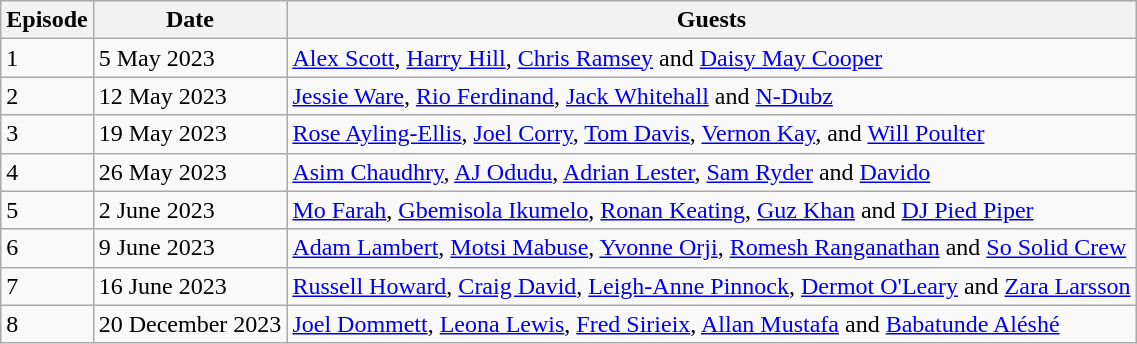<table class="wikitable">
<tr>
<th>Episode</th>
<th>Date</th>
<th>Guests</th>
</tr>
<tr>
<td>1</td>
<td>5 May 2023</td>
<td><a href='#'>Alex Scott</a>, <a href='#'>Harry Hill</a>, <a href='#'>Chris Ramsey</a> and <a href='#'>Daisy May Cooper</a></td>
</tr>
<tr>
<td>2</td>
<td>12 May 2023</td>
<td><a href='#'>Jessie Ware</a>, <a href='#'>Rio Ferdinand</a>, <a href='#'>Jack Whitehall</a> and <a href='#'>N-Dubz</a></td>
</tr>
<tr>
<td>3</td>
<td>19 May 2023</td>
<td><a href='#'>Rose Ayling-Ellis</a>, <a href='#'>Joel Corry</a>, <a href='#'>Tom Davis</a>, <a href='#'>Vernon Kay</a>, and <a href='#'>Will Poulter</a></td>
</tr>
<tr>
<td>4</td>
<td>26 May 2023</td>
<td><a href='#'>Asim Chaudhry</a>, <a href='#'>AJ Odudu</a>, <a href='#'>Adrian Lester</a>, <a href='#'>Sam Ryder</a> and <a href='#'>Davido</a></td>
</tr>
<tr>
<td>5</td>
<td>2 June 2023</td>
<td><a href='#'>Mo Farah</a>, <a href='#'>Gbemisola Ikumelo</a>, <a href='#'>Ronan Keating</a>, <a href='#'>Guz Khan</a> and <a href='#'>DJ Pied Piper</a></td>
</tr>
<tr>
<td>6</td>
<td>9 June 2023</td>
<td><a href='#'>Adam Lambert</a>, <a href='#'>Motsi Mabuse</a>, <a href='#'>Yvonne Orji</a>, <a href='#'>Romesh Ranganathan</a> and <a href='#'>So Solid Crew</a></td>
</tr>
<tr>
<td>7</td>
<td>16 June 2023</td>
<td><a href='#'>Russell Howard</a>, <a href='#'>Craig David</a>, <a href='#'>Leigh-Anne Pinnock</a>, <a href='#'>Dermot O'Leary</a> and <a href='#'>Zara Larsson</a></td>
</tr>
<tr>
<td>8</td>
<td>20 December 2023</td>
<td><a href='#'>Joel Dommett</a>, <a href='#'>Leona Lewis</a>, <a href='#'>Fred Sirieix</a>, <a href='#'>Allan Mustafa</a> and <a href='#'>Babatunde Aléshé</a></td>
</tr>
</table>
